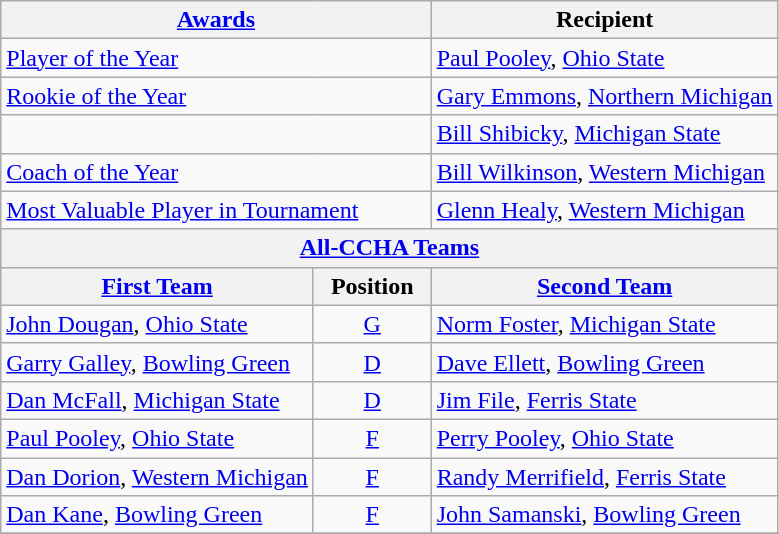<table class="wikitable">
<tr>
<th colspan=2><a href='#'>Awards</a></th>
<th>Recipient</th>
</tr>
<tr>
<td colspan=2><a href='#'>Player of the Year</a></td>
<td><a href='#'>Paul Pooley</a>, <a href='#'>Ohio State</a></td>
</tr>
<tr>
<td colspan=2><a href='#'>Rookie of the Year</a></td>
<td><a href='#'>Gary Emmons</a>, <a href='#'>Northern Michigan</a></td>
</tr>
<tr>
<td colspan=2></td>
<td><a href='#'>Bill Shibicky</a>, <a href='#'>Michigan State</a></td>
</tr>
<tr>
<td colspan=2><a href='#'>Coach of the Year</a></td>
<td><a href='#'>Bill Wilkinson</a>, <a href='#'>Western Michigan</a></td>
</tr>
<tr>
<td colspan=2><a href='#'>Most Valuable Player in Tournament</a></td>
<td><a href='#'>Glenn Healy</a>, <a href='#'>Western Michigan</a></td>
</tr>
<tr>
<th colspan=3><a href='#'>All-CCHA Teams</a></th>
</tr>
<tr>
<th><a href='#'>First Team</a></th>
<th>  Position  </th>
<th><a href='#'>Second Team</a></th>
</tr>
<tr>
<td><a href='#'>John Dougan</a>, <a href='#'>Ohio State</a></td>
<td align=center><a href='#'>G</a></td>
<td><a href='#'>Norm Foster</a>, <a href='#'>Michigan State</a></td>
</tr>
<tr>
<td><a href='#'>Garry Galley</a>, <a href='#'>Bowling Green</a></td>
<td align=center><a href='#'>D</a></td>
<td><a href='#'>Dave Ellett</a>, <a href='#'>Bowling Green</a></td>
</tr>
<tr>
<td><a href='#'>Dan McFall</a>, <a href='#'>Michigan State</a></td>
<td align=center><a href='#'>D</a></td>
<td><a href='#'>Jim File</a>, <a href='#'>Ferris State</a></td>
</tr>
<tr>
<td><a href='#'>Paul Pooley</a>, <a href='#'>Ohio State</a></td>
<td align=center><a href='#'>F</a></td>
<td><a href='#'>Perry Pooley</a>, <a href='#'>Ohio State</a></td>
</tr>
<tr>
<td><a href='#'>Dan Dorion</a>, <a href='#'>Western Michigan</a></td>
<td align=center><a href='#'>F</a></td>
<td><a href='#'>Randy Merrifield</a>, <a href='#'>Ferris State</a></td>
</tr>
<tr>
<td><a href='#'>Dan Kane</a>, <a href='#'>Bowling Green</a></td>
<td align=center><a href='#'>F</a></td>
<td><a href='#'>John Samanski</a>, <a href='#'>Bowling Green</a></td>
</tr>
<tr>
</tr>
</table>
